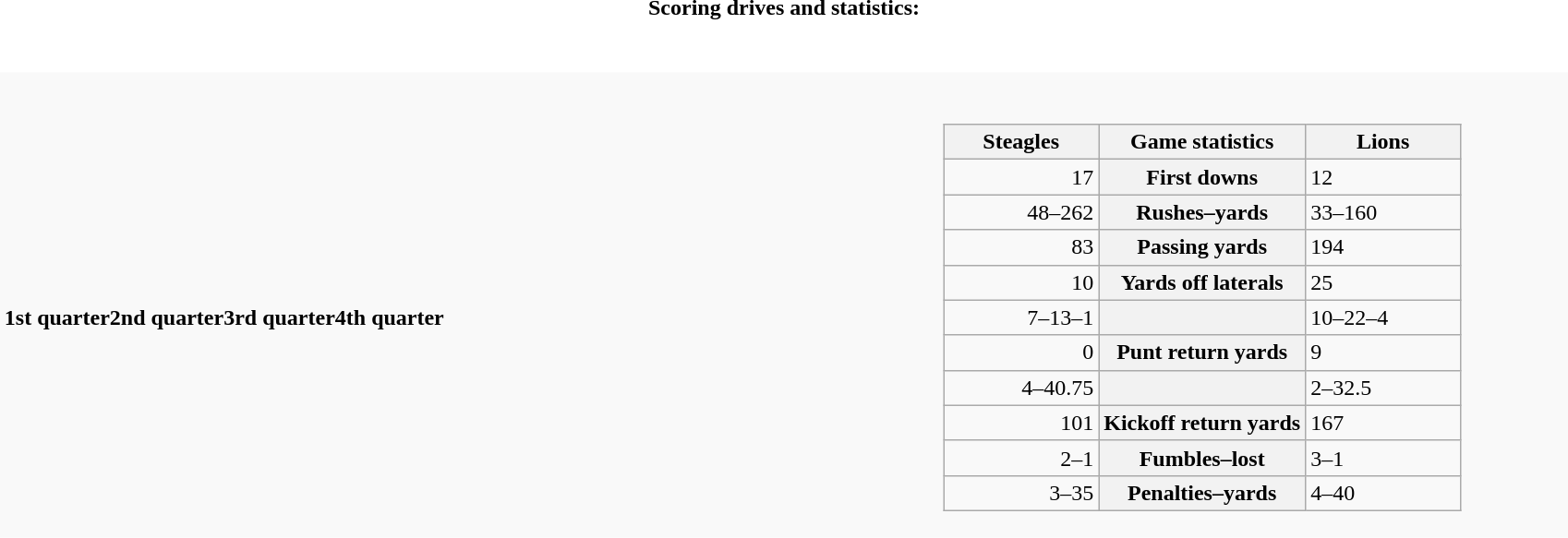<table class="toccolours collapsible collapsed"  style="width:90%; margin:auto;">
<tr>
<th>Scoring drives and statistics:</th>
</tr>
<tr>
<td><br><table border="0"  style="width:100%; background:#f9f9f9; margin:1em auto 1em auto;">
<tr>
<td><br><strong>1st quarter</strong><strong>2nd quarter</strong><strong>3rd quarter</strong><strong>4th quarter</strong></td>
<td><br><table class="wikitable" style="margin: 1em auto 1em auto">
<tr>
<th style="width:30%;">Steagles</th>
<th style="width:40%;">Game statistics</th>
<th style="width:30%;">Lions</th>
</tr>
<tr>
<td style="text-align:right;">17</td>
<th>First downs</th>
<td>12</td>
</tr>
<tr>
<td style="text-align:right;">48–262</td>
<th>Rushes–yards</th>
<td>33–160</td>
</tr>
<tr>
<td style="text-align:right;">83</td>
<th>Passing yards</th>
<td>194</td>
</tr>
<tr>
<td style="text-align:right;">10</td>
<th>Yards off laterals</th>
<td>25</td>
</tr>
<tr>
<td style="text-align:right;">7–13–1</td>
<th></th>
<td>10–22–4</td>
</tr>
<tr>
<td style="text-align:right;">0</td>
<th>Punt return yards</th>
<td>9</td>
</tr>
<tr>
<td style="text-align:right;">4–40.75</td>
<th></th>
<td>2–32.5</td>
</tr>
<tr>
<td style="text-align:right;">101</td>
<th>Kickoff return yards</th>
<td>167</td>
</tr>
<tr>
<td style="text-align:right;">2–1</td>
<th>Fumbles–lost</th>
<td>3–1</td>
</tr>
<tr>
<td style="text-align:right;">3–35</td>
<th>Penalties–yards</th>
<td>4–40</td>
</tr>
</table>
</td>
</tr>
</table>
</td>
</tr>
</table>
